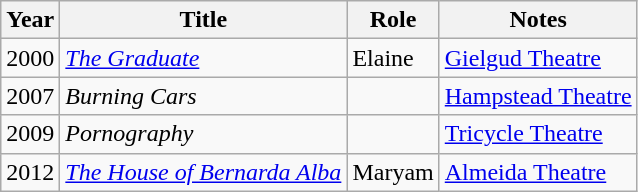<table class="wikitable sortable">
<tr>
<th>Year</th>
<th>Title</th>
<th>Role</th>
<th>Notes</th>
</tr>
<tr>
<td>2000</td>
<td><em><a href='#'>The Graduate</a></em></td>
<td>Elaine</td>
<td><a href='#'>Gielgud Theatre</a></td>
</tr>
<tr>
<td>2007</td>
<td><em>Burning Cars</em></td>
<td></td>
<td><a href='#'>Hampstead Theatre</a></td>
</tr>
<tr>
<td>2009</td>
<td><em>Pornography</em></td>
<td></td>
<td><a href='#'>Tricycle Theatre</a></td>
</tr>
<tr>
<td>2012</td>
<td><em><a href='#'>The House of Bernarda Alba</a></em></td>
<td>Maryam</td>
<td><a href='#'>Almeida Theatre</a></td>
</tr>
</table>
